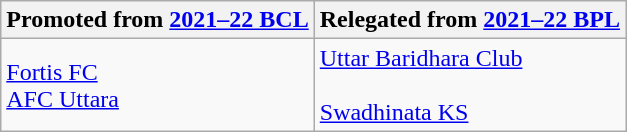<table class="wikitable">
<tr>
<th>Promoted from <a href='#'>2021–22 BCL</a></th>
<th>Relegated from <a href='#'>2021–22 BPL</a></th>
</tr>
<tr>
<td><a href='#'>Fortis FC</a> <br> <a href='#'>AFC Uttara</a></td>
<td><a href='#'>Uttar Baridhara Club</a> <br><br><a href='#'>Swadhinata KS</a></td>
</tr>
</table>
